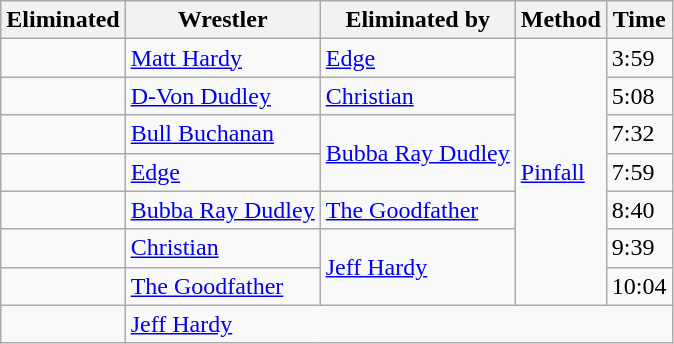<table class="wikitable sortable">
<tr>
<th>Eliminated</th>
<th>Wrestler</th>
<th>Eliminated by</th>
<th>Method</th>
<th>Time</th>
</tr>
<tr>
<td></td>
<td><a href='#'>Matt Hardy</a></td>
<td><a href='#'>Edge</a></td>
<td rowspan="7"><a href='#'>Pinfall</a></td>
<td>3:59</td>
</tr>
<tr>
<td></td>
<td><a href='#'>D-Von Dudley</a></td>
<td><a href='#'>Christian</a></td>
<td>5:08</td>
</tr>
<tr>
<td></td>
<td><a href='#'>Bull Buchanan</a></td>
<td rowspan="2"><a href='#'>Bubba Ray Dudley</a></td>
<td>7:32</td>
</tr>
<tr>
<td></td>
<td><a href='#'>Edge</a></td>
<td>7:59</td>
</tr>
<tr>
<td></td>
<td><a href='#'>Bubba Ray Dudley</a></td>
<td><a href='#'>The Goodfather</a></td>
<td>8:40</td>
</tr>
<tr>
<td></td>
<td><a href='#'>Christian</a></td>
<td rowspan="2"><a href='#'>Jeff Hardy</a></td>
<td>9:39</td>
</tr>
<tr>
<td></td>
<td><a href='#'>The Goodfather</a></td>
<td>10:04</td>
</tr>
<tr>
<td></td>
<td colspan="4"><a href='#'>Jeff Hardy</a></td>
</tr>
</table>
